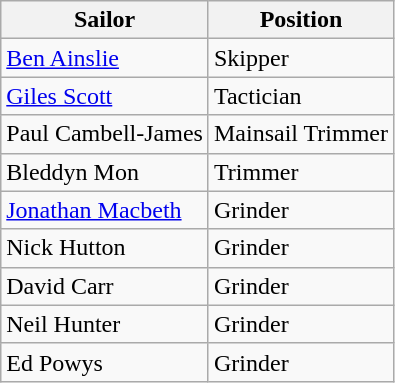<table class="wikitable">
<tr>
<th>Sailor</th>
<th>Position</th>
</tr>
<tr>
<td> <a href='#'>Ben Ainslie</a></td>
<td>Skipper</td>
</tr>
<tr>
<td> <a href='#'>Giles Scott</a></td>
<td>Tactician</td>
</tr>
<tr>
<td> Paul Cambell-James</td>
<td>Mainsail Trimmer</td>
</tr>
<tr>
<td> Bleddyn Mon</td>
<td>Trimmer</td>
</tr>
<tr>
<td> <a href='#'>Jonathan Macbeth</a></td>
<td>Grinder</td>
</tr>
<tr>
<td> Nick Hutton</td>
<td>Grinder</td>
</tr>
<tr>
<td> David Carr</td>
<td>Grinder</td>
</tr>
<tr>
<td> Neil Hunter</td>
<td>Grinder</td>
</tr>
<tr>
<td> Ed Powys</td>
<td>Grinder</td>
</tr>
</table>
